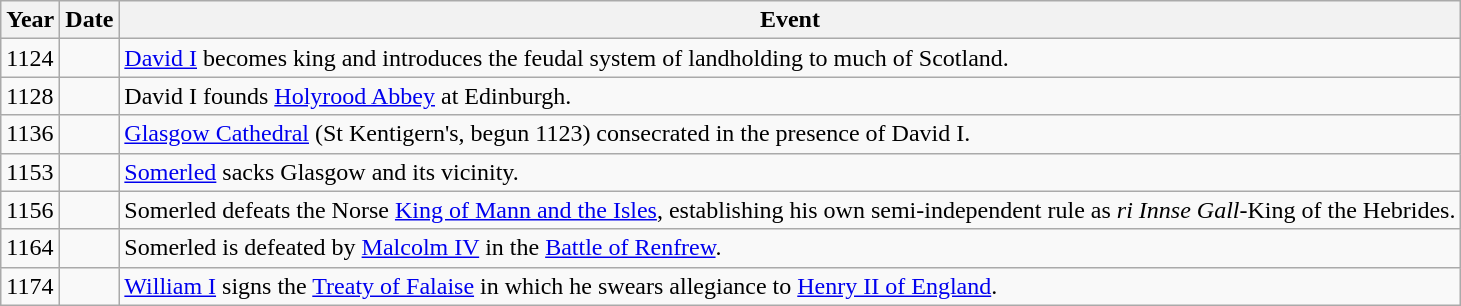<table class="wikitable">
<tr>
<th style="width:6en">Year</th>
<th style="width:10en">Date</th>
<th>Event</th>
</tr>
<tr>
<td>1124</td>
<td></td>
<td><a href='#'>David I</a> becomes king and introduces the feudal system of landholding to much of Scotland.</td>
</tr>
<tr>
<td>1128</td>
<td></td>
<td>David I founds <a href='#'>Holyrood Abbey</a> at Edinburgh.</td>
</tr>
<tr>
<td>1136</td>
<td></td>
<td><a href='#'>Glasgow Cathedral</a> (St Kentigern's, begun 1123) consecrated in the presence of David I.</td>
</tr>
<tr>
<td>1153</td>
<td></td>
<td><a href='#'>Somerled</a> sacks Glasgow and its vicinity.</td>
</tr>
<tr>
<td>1156</td>
<td></td>
<td>Somerled defeats the Norse <a href='#'>King of Mann and the Isles</a>, establishing his own semi-independent rule as <em>ri Innse Gall</em>-King of the Hebrides.</td>
</tr>
<tr>
<td>1164</td>
<td></td>
<td>Somerled is defeated by <a href='#'>Malcolm IV</a> in the <a href='#'>Battle of Renfrew</a>.</td>
</tr>
<tr>
<td>1174</td>
<td></td>
<td><a href='#'>William I</a> signs the <a href='#'>Treaty of Falaise</a> in which he swears allegiance to <a href='#'>Henry II of England</a>.</td>
</tr>
</table>
